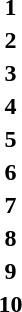<table>
<tr>
<th>1</th>
<td></td>
</tr>
<tr>
<th>2</th>
<td></td>
</tr>
<tr>
<th>3</th>
<td></td>
</tr>
<tr>
<th>4</th>
<td></td>
</tr>
<tr>
<th>5</th>
<td></td>
</tr>
<tr>
<th>6</th>
<td></td>
</tr>
<tr>
<th>7</th>
<td></td>
</tr>
<tr>
<th>8</th>
<td></td>
</tr>
<tr>
<th>9</th>
<td></td>
</tr>
<tr>
<th>10</th>
<td></td>
</tr>
</table>
